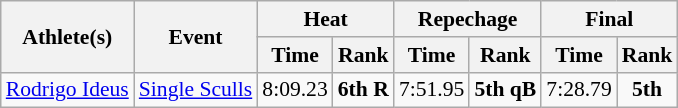<table class="wikitable" style="font-size:90%">
<tr>
<th rowspan="2">Athlete(s)</th>
<th rowspan="2">Event</th>
<th colspan="2">Heat</th>
<th colspan="2">Repechage</th>
<th colspan="2">Final</th>
</tr>
<tr>
<th>Time</th>
<th>Rank</th>
<th>Time</th>
<th>Rank</th>
<th>Time</th>
<th>Rank</th>
</tr>
<tr>
<td><a href='#'>Rodrigo Ideus</a></td>
<td><a href='#'>Single Sculls</a></td>
<td align=center>8:09.23</td>
<td align=center><strong>6th R</strong></td>
<td align=center>7:51.95</td>
<td align=center><strong>5th qB</strong></td>
<td align=center>7:28.79</td>
<td align=center><strong>5th</strong></td>
</tr>
</table>
